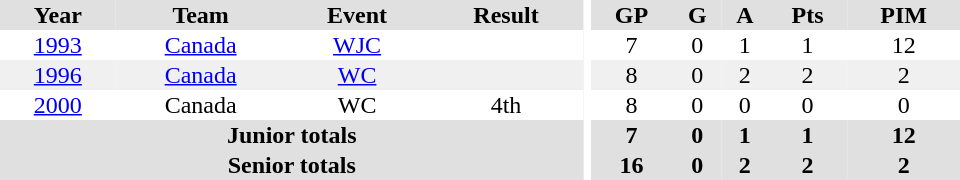<table border="0" cellpadding="1" cellspacing="0" ID="Table3" style="text-align:center; width:40em">
<tr ALIGN="center" bgcolor="#e0e0e0">
<th>Year</th>
<th>Team</th>
<th>Event</th>
<th>Result</th>
<th rowspan="99" bgcolor="#ffffff"></th>
<th>GP</th>
<th>G</th>
<th>A</th>
<th>Pts</th>
<th>PIM</th>
</tr>
<tr>
<td><a href='#'>1993</a></td>
<td><a href='#'>Canada</a></td>
<td><a href='#'>WJC</a></td>
<td></td>
<td>7</td>
<td>0</td>
<td>1</td>
<td>1</td>
<td>12</td>
</tr>
<tr bgcolor="#f0f0f0">
<td><a href='#'>1996</a></td>
<td><a href='#'>Canada</a></td>
<td><a href='#'>WC</a></td>
<td></td>
<td>8</td>
<td>0</td>
<td>2</td>
<td>2</td>
<td>2</td>
</tr>
<tr>
<td><a href='#'>2000</a></td>
<td>Canada</td>
<td>WC</td>
<td>4th</td>
<td>8</td>
<td>0</td>
<td>0</td>
<td>0</td>
<td>0</td>
</tr>
<tr bgcolor="#e0e0e0">
<th colspan="4">Junior totals</th>
<th>7</th>
<th>0</th>
<th>1</th>
<th>1</th>
<th>12</th>
</tr>
<tr bgcolor="#e0e0e0">
<th colspan="4">Senior totals</th>
<th>16</th>
<th>0</th>
<th>2</th>
<th>2</th>
<th>2</th>
</tr>
</table>
